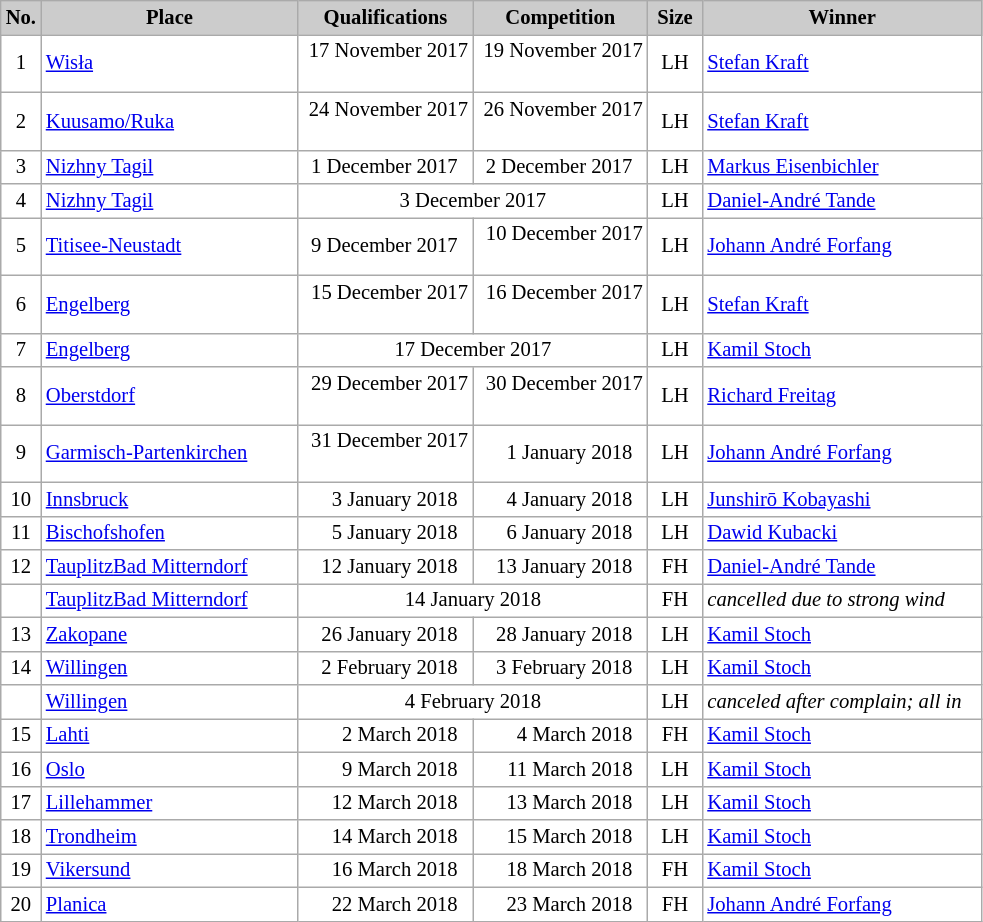<table class="wikitable plainrowheaders" style="background:#fff; font-size:86%; line-height:16px; border:grey solid 1px; border-collapse:collapse;">
<tr style="background:#ccc; text-align:center;">
<th style="background-color: #ccc;" width=20>No.</th>
<th style="background-color: #ccc;" width=165>Place</th>
<th style="background-color: #ccc;" width=110>Qualifications</th>
<th style="background-color: #ccc;" width=110>Competition</th>
<th style="background-color: #ccc;" width=30>Size</th>
<th style="background-color: #ccc;" width=180>Winner</th>
</tr>
<tr>
<td align=center>1</td>
<td> <a href='#'>Wisła</a></td>
<td align=right>17 November 2017  </td>
<td align=right>19 November 2017  </td>
<td align=center>LH</td>
<td> <a href='#'>Stefan Kraft</a></td>
</tr>
<tr>
<td align=center>2</td>
<td> <a href='#'>Kuusamo/Ruka</a></td>
<td align=right>24 November 2017  </td>
<td align=right>26 November 2017  </td>
<td align=center>LH</td>
<td> <a href='#'>Stefan Kraft</a></td>
</tr>
<tr>
<td align=center>3</td>
<td> <a href='#'>Nizhny Tagil</a></td>
<td align=right>1 December 2017  </td>
<td align=right>2 December 2017  </td>
<td align=center>LH</td>
<td> <a href='#'>Markus Eisenbichler</a></td>
</tr>
<tr>
<td align=center>4</td>
<td> <a href='#'>Nizhny Tagil</a></td>
<td colspan=2 align=center>3 December 2017</td>
<td align=center>LH</td>
<td> <a href='#'>Daniel-André Tande</a></td>
</tr>
<tr>
<td align=center>5</td>
<td> <a href='#'>Titisee-Neustadt</a></td>
<td align=right>9 December 2017  </td>
<td align=right>10 December 2017  </td>
<td align=center>LH</td>
<td> <a href='#'>Johann André Forfang</a></td>
</tr>
<tr>
<td align=center>6</td>
<td> <a href='#'>Engelberg</a></td>
<td align=right>15 December 2017  </td>
<td align=right>16 December 2017  </td>
<td align=center>LH</td>
<td>  <a href='#'>Stefan Kraft</a></td>
</tr>
<tr>
<td align=center>7</td>
<td> <a href='#'>Engelberg</a></td>
<td colspan=2 align=center>17 December 2017</td>
<td align=center>LH</td>
<td> <a href='#'>Kamil Stoch</a></td>
</tr>
<tr>
<td align=center>8</td>
<td> <a href='#'>Oberstdorf</a></td>
<td align=right>29 December 2017  </td>
<td align=right>30 December 2017  </td>
<td align=center>LH</td>
<td> <a href='#'>Richard Freitag</a></td>
</tr>
<tr>
<td align=center>9</td>
<td> <a href='#'>Garmisch-Partenkirchen</a></td>
<td align=right>31 December 2017  </td>
<td align=right>1 January 2018  </td>
<td align=center>LH</td>
<td> <a href='#'>Johann André Forfang</a></td>
</tr>
<tr>
<td align=center>10</td>
<td> <a href='#'>Innsbruck</a></td>
<td align=right>3 January 2018  </td>
<td align=right>4 January 2018  </td>
<td align=center>LH</td>
<td> <a href='#'>Junshirō Kobayashi</a></td>
</tr>
<tr>
<td align=center>11</td>
<td> <a href='#'>Bischofshofen</a></td>
<td align=right>5 January 2018  </td>
<td align=right>6 January 2018  </td>
<td align=center>LH</td>
<td> <a href='#'>Dawid Kubacki</a></td>
</tr>
<tr>
<td align=center>12</td>
<td> <a href='#'>Tauplitz</a><a href='#'>Bad Mitterndorf</a></td>
<td align=right>12 January 2018  </td>
<td align=right>13 January 2018  </td>
<td align=center>FH</td>
<td> <a href='#'>Daniel-André Tande</a></td>
</tr>
<tr>
<td align=center></td>
<td> <a href='#'>Tauplitz</a><a href='#'>Bad Mitterndorf</a></td>
<td colspan=2 align=center>14 January 2018</td>
<td align=center>FH</td>
<td><em>cancelled due to strong wind</em></td>
</tr>
<tr>
<td align=center>13</td>
<td> <a href='#'>Zakopane</a></td>
<td align=right>26 January 2018  </td>
<td align=right>28 January 2018  </td>
<td align=center>LH</td>
<td> <a href='#'>Kamil Stoch</a></td>
</tr>
<tr>
<td align=center>14</td>
<td> <a href='#'>Willingen</a></td>
<td align=right>2 February 2018  </td>
<td align=right>3 February 2018  </td>
<td align=center>LH</td>
<td> <a href='#'>Kamil Stoch</a></td>
</tr>
<tr>
<td align=center></td>
<td> <a href='#'>Willingen</a></td>
<td colspan=2 align=center>4 February 2018</td>
<td align=center>LH</td>
<td><em>canceled after complain; all in</em></td>
</tr>
<tr>
<td align=center>15</td>
<td> <a href='#'>Lahti</a></td>
<td align=right>2 March 2018  </td>
<td align=right>4 March 2018  </td>
<td align=center>FH</td>
<td> <a href='#'>Kamil Stoch</a></td>
</tr>
<tr>
<td align=center>16</td>
<td> <a href='#'>Oslo</a></td>
<td align=right>9 March 2018  </td>
<td align=right>11 March 2018  </td>
<td align=center>LH</td>
<td> <a href='#'>Kamil Stoch</a></td>
</tr>
<tr>
<td align=center>17</td>
<td> <a href='#'>Lillehammer</a></td>
<td align=right>12 March 2018  </td>
<td align=right>13 March 2018  </td>
<td align=center>LH</td>
<td> <a href='#'>Kamil Stoch</a></td>
</tr>
<tr>
<td align=center>18</td>
<td> <a href='#'>Trondheim</a></td>
<td align=right>14 March 2018  </td>
<td align=right>15 March 2018  </td>
<td align=center>LH</td>
<td> <a href='#'>Kamil Stoch</a></td>
</tr>
<tr>
<td align=center>19</td>
<td> <a href='#'>Vikersund</a></td>
<td align=right>16 March 2018  </td>
<td align=right>18 March 2018  </td>
<td align=center>FH</td>
<td> <a href='#'>Kamil Stoch</a></td>
</tr>
<tr>
<td align=center>20</td>
<td> <a href='#'>Planica</a></td>
<td align=right>22 March 2018  </td>
<td align=right>23 March 2018  </td>
<td align=center>FH</td>
<td> <a href='#'>Johann André Forfang</a></td>
</tr>
</table>
